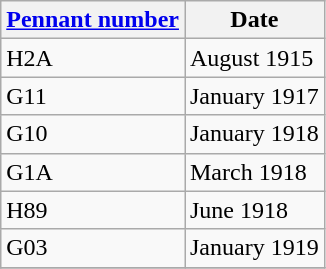<table class="wikitable" style="text-align:left">
<tr>
<th><a href='#'>Pennant number</a></th>
<th>Date</th>
</tr>
<tr>
<td>H2A</td>
<td>August 1915</td>
</tr>
<tr>
<td>G11</td>
<td>January 1917</td>
</tr>
<tr>
<td>G10</td>
<td>January 1918</td>
</tr>
<tr>
<td>G1A</td>
<td>March 1918</td>
</tr>
<tr>
<td>H89</td>
<td>June 1918</td>
</tr>
<tr>
<td>G03</td>
<td>January 1919</td>
</tr>
<tr>
</tr>
</table>
